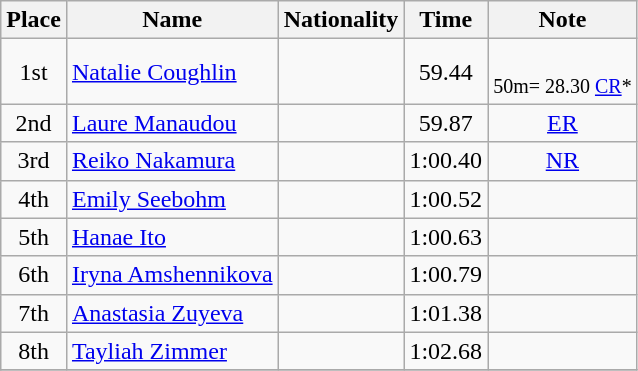<table class="wikitable" style="text-align:center">
<tr>
<th>Place</th>
<th>Name</th>
<th>Nationality</th>
<th>Time</th>
<th>Note</th>
</tr>
<tr>
<td>1st</td>
<td align=left><a href='#'>Natalie Coughlin</a></td>
<td align=left></td>
<td>59.44</td>
<td> <br> <small>50m= 28.30 <a href='#'>CR</a>*</small></td>
</tr>
<tr>
<td>2nd</td>
<td align=left><a href='#'>Laure Manaudou</a></td>
<td align=left></td>
<td>59.87</td>
<td><a href='#'>ER</a></td>
</tr>
<tr>
<td>3rd</td>
<td align=left><a href='#'>Reiko Nakamura</a></td>
<td align=left></td>
<td>1:00.40</td>
<td><a href='#'>NR</a></td>
</tr>
<tr>
<td>4th</td>
<td align=left><a href='#'>Emily Seebohm</a></td>
<td align=left></td>
<td>1:00.52</td>
<td></td>
</tr>
<tr>
<td>5th</td>
<td align=left><a href='#'>Hanae Ito</a></td>
<td align=left></td>
<td>1:00.63</td>
<td></td>
</tr>
<tr>
<td>6th</td>
<td align=left><a href='#'>Iryna Amshennikova</a></td>
<td align=left></td>
<td>1:00.79</td>
<td></td>
</tr>
<tr>
<td>7th</td>
<td align=left><a href='#'>Anastasia Zuyeva</a></td>
<td align=left></td>
<td>1:01.38</td>
<td></td>
</tr>
<tr>
<td>8th</td>
<td align=left><a href='#'>Tayliah Zimmer</a></td>
<td align=left></td>
<td>1:02.68</td>
<td></td>
</tr>
<tr>
</tr>
</table>
